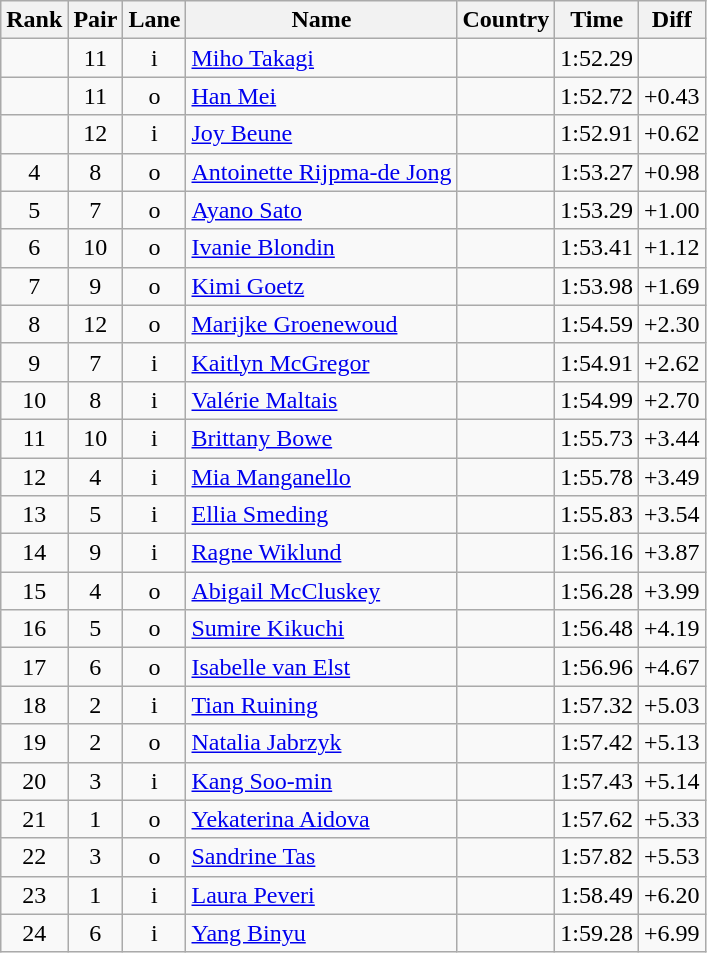<table class="wikitable sortable" style="text-align:center">
<tr>
<th>Rank</th>
<th>Pair</th>
<th>Lane</th>
<th>Name</th>
<th>Country</th>
<th>Time</th>
<th>Diff</th>
</tr>
<tr>
<td></td>
<td>11</td>
<td>i</td>
<td align=left><a href='#'>Miho Takagi</a></td>
<td align=left></td>
<td>1:52.29</td>
<td></td>
</tr>
<tr>
<td></td>
<td>11</td>
<td>o</td>
<td align=left><a href='#'>Han Mei</a></td>
<td align=left></td>
<td>1:52.72</td>
<td>+0.43</td>
</tr>
<tr>
<td></td>
<td>12</td>
<td>i</td>
<td align=left><a href='#'>Joy Beune</a></td>
<td align=left></td>
<td>1:52.91</td>
<td>+0.62</td>
</tr>
<tr>
<td>4</td>
<td>8</td>
<td>o</td>
<td align=left><a href='#'>Antoinette Rijpma-de Jong</a></td>
<td align=left></td>
<td>1:53.27</td>
<td>+0.98</td>
</tr>
<tr>
<td>5</td>
<td>7</td>
<td>o</td>
<td align=left><a href='#'>Ayano Sato</a></td>
<td align=left></td>
<td>1:53.29</td>
<td>+1.00</td>
</tr>
<tr>
<td>6</td>
<td>10</td>
<td>o</td>
<td align=left><a href='#'>Ivanie Blondin</a></td>
<td align=left></td>
<td>1:53.41</td>
<td>+1.12</td>
</tr>
<tr>
<td>7</td>
<td>9</td>
<td>o</td>
<td align=left><a href='#'>Kimi Goetz</a></td>
<td align=left></td>
<td>1:53.98</td>
<td>+1.69</td>
</tr>
<tr>
<td>8</td>
<td>12</td>
<td>o</td>
<td align=left><a href='#'>Marijke Groenewoud</a></td>
<td align=left></td>
<td>1:54.59</td>
<td>+2.30</td>
</tr>
<tr>
<td>9</td>
<td>7</td>
<td>i</td>
<td align=left><a href='#'>Kaitlyn McGregor</a></td>
<td align=left></td>
<td>1:54.91</td>
<td>+2.62</td>
</tr>
<tr>
<td>10</td>
<td>8</td>
<td>i</td>
<td align=left><a href='#'>Valérie Maltais</a></td>
<td align=left></td>
<td>1:54.99</td>
<td>+2.70</td>
</tr>
<tr>
<td>11</td>
<td>10</td>
<td>i</td>
<td align=left><a href='#'>Brittany Bowe</a></td>
<td align=left></td>
<td>1:55.73</td>
<td>+3.44</td>
</tr>
<tr>
<td>12</td>
<td>4</td>
<td>i</td>
<td align=left><a href='#'>Mia Manganello</a></td>
<td align=left></td>
<td>1:55.78</td>
<td>+3.49</td>
</tr>
<tr>
<td>13</td>
<td>5</td>
<td>i</td>
<td align=left><a href='#'>Ellia Smeding</a></td>
<td align=left></td>
<td>1:55.83</td>
<td>+3.54</td>
</tr>
<tr>
<td>14</td>
<td>9</td>
<td>i</td>
<td align=left><a href='#'>Ragne Wiklund</a></td>
<td align=left></td>
<td>1:56.16</td>
<td>+3.87</td>
</tr>
<tr>
<td>15</td>
<td>4</td>
<td>o</td>
<td align=left><a href='#'>Abigail McCluskey</a></td>
<td align=left></td>
<td>1:56.28</td>
<td>+3.99</td>
</tr>
<tr>
<td>16</td>
<td>5</td>
<td>o</td>
<td align=left><a href='#'>Sumire Kikuchi</a></td>
<td align=left></td>
<td>1:56.48</td>
<td>+4.19</td>
</tr>
<tr>
<td>17</td>
<td>6</td>
<td>o</td>
<td align=left><a href='#'>Isabelle van Elst</a></td>
<td align=left></td>
<td>1:56.96</td>
<td>+4.67</td>
</tr>
<tr>
<td>18</td>
<td>2</td>
<td>i</td>
<td align=left><a href='#'>Tian Ruining</a></td>
<td align=left></td>
<td>1:57.32</td>
<td>+5.03</td>
</tr>
<tr>
<td>19</td>
<td>2</td>
<td>o</td>
<td align=left><a href='#'>Natalia Jabrzyk</a></td>
<td align=left></td>
<td>1:57.42</td>
<td>+5.13</td>
</tr>
<tr>
<td>20</td>
<td>3</td>
<td>i</td>
<td align=left><a href='#'>Kang Soo-min</a></td>
<td align=left></td>
<td>1:57.43</td>
<td>+5.14</td>
</tr>
<tr>
<td>21</td>
<td>1</td>
<td>o</td>
<td align=left><a href='#'>Yekaterina Aidova</a></td>
<td align=left></td>
<td>1:57.62</td>
<td>+5.33</td>
</tr>
<tr>
<td>22</td>
<td>3</td>
<td>o</td>
<td align=left><a href='#'>Sandrine Tas</a></td>
<td align=left></td>
<td>1:57.82</td>
<td>+5.53</td>
</tr>
<tr>
<td>23</td>
<td>1</td>
<td>i</td>
<td align=left><a href='#'>Laura Peveri</a></td>
<td align=left></td>
<td>1:58.49</td>
<td>+6.20</td>
</tr>
<tr>
<td>24</td>
<td>6</td>
<td>i</td>
<td align=left><a href='#'>Yang Binyu</a></td>
<td align=left></td>
<td>1:59.28</td>
<td>+6.99</td>
</tr>
</table>
